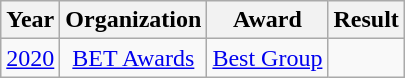<table class="wikitable plainrowheaders" style="text-align:center;">
<tr>
<th>Year</th>
<th>Organization</th>
<th>Award</th>
<th>Result</th>
</tr>
<tr>
<td><a href='#'>2020</a></td>
<td><a href='#'>BET Awards</a></td>
<td><a href='#'>Best Group</a></td>
<td></td>
</tr>
</table>
